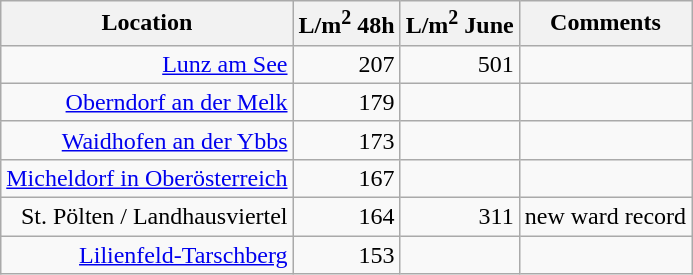<table class="wikitable" style="text-align:right">
<tr>
<th>Location</th>
<th>L/m<sup>2</sup> 48h</th>
<th>L/m<sup>2</sup> June</th>
<th>Comments</th>
</tr>
<tr>
<td><a href='#'>Lunz am See</a></td>
<td>207</td>
<td>501</td>
<td></td>
</tr>
<tr>
<td><a href='#'>Oberndorf an der Melk</a></td>
<td>179</td>
<td></td>
<td></td>
</tr>
<tr>
<td><a href='#'>Waidhofen an der Ybbs</a></td>
<td>173</td>
<td></td>
<td></td>
</tr>
<tr>
<td><a href='#'>Micheldorf in Oberösterreich</a></td>
<td>167</td>
<td></td>
<td></td>
</tr>
<tr>
<td>St. Pölten / Landhausviertel</td>
<td>164</td>
<td>311</td>
<td>new ward record</td>
</tr>
<tr>
<td><a href='#'>Lilienfeld-Tarschberg</a></td>
<td>153</td>
<td></td>
<td></td>
</tr>
</table>
